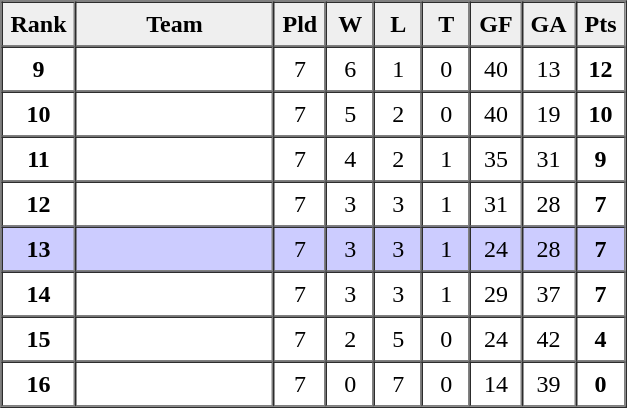<table border=1 cellpadding=5 cellspacing=0>
<tr>
<th bgcolor="#efefef" width="20">Rank</th>
<th bgcolor="#efefef" width="120">Team</th>
<th bgcolor="#efefef" width="20">Pld</th>
<th bgcolor="#efefef" width="20">W</th>
<th bgcolor="#efefef" width="20">L</th>
<th bgcolor="#efefef" width="20">T</th>
<th bgcolor="#efefef" width="20">GF</th>
<th bgcolor="#efefef" width="20">GA</th>
<th bgcolor="#efefef" width="20">Pts</th>
</tr>
<tr align=center>
<td><strong>9</strong></td>
<td align=left></td>
<td>7</td>
<td>6</td>
<td>1</td>
<td>0</td>
<td>40</td>
<td>13</td>
<td><strong>12</strong></td>
</tr>
<tr align=center>
<td><strong>10</strong></td>
<td align=left></td>
<td>7</td>
<td>5</td>
<td>2</td>
<td>0</td>
<td>40</td>
<td>19</td>
<td><strong>10</strong></td>
</tr>
<tr align=center>
<td><strong>11</strong></td>
<td align=left></td>
<td>7</td>
<td>4</td>
<td>2</td>
<td>1</td>
<td>35</td>
<td>31</td>
<td><strong>9</strong></td>
</tr>
<tr align=center>
<td><strong>12</strong></td>
<td align=left></td>
<td>7</td>
<td>3</td>
<td>3</td>
<td>1</td>
<td>31</td>
<td>28</td>
<td><strong>7</strong></td>
</tr>
<tr align=center bgcolor="ccccff">
<td><strong>13</strong></td>
<td align=left></td>
<td>7</td>
<td>3</td>
<td>3</td>
<td>1</td>
<td>24</td>
<td>28</td>
<td><strong>7</strong></td>
</tr>
<tr align=center>
<td><strong>14</strong></td>
<td align=left></td>
<td>7</td>
<td>3</td>
<td>3</td>
<td>1</td>
<td>29</td>
<td>37</td>
<td><strong>7</strong></td>
</tr>
<tr align=center>
<td><strong>15</strong></td>
<td align=left></td>
<td>7</td>
<td>2</td>
<td>5</td>
<td>0</td>
<td>24</td>
<td>42</td>
<td><strong>4</strong></td>
</tr>
<tr align=center>
<td><strong>16</strong></td>
<td align=left></td>
<td>7</td>
<td>0</td>
<td>7</td>
<td>0</td>
<td>14</td>
<td>39</td>
<td><strong>0</strong></td>
</tr>
</table>
